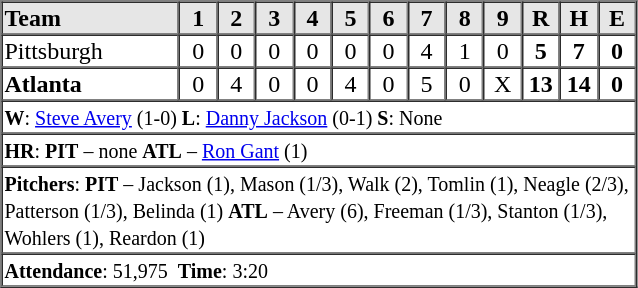<table border=1 cellspacing=0 width=425 style="margin-left:3em;">
<tr style="text-align:center; background-color:#e6e6e6;">
<th align=left width=28%>Team</th>
<th width=6%>1</th>
<th width=6%>2</th>
<th width=6%>3</th>
<th width=6%>4</th>
<th width=6%>5</th>
<th width=6%>6</th>
<th width=6%>7</th>
<th width=6%>8</th>
<th width=6%>9</th>
<th width=6%>R</th>
<th width=6%>H</th>
<th width=6%>E</th>
</tr>
<tr style="text-align:center;">
<td align=left>Pittsburgh</td>
<td>0</td>
<td>0</td>
<td>0</td>
<td>0</td>
<td>0</td>
<td>0</td>
<td>4</td>
<td>1</td>
<td>0</td>
<td><strong>5</strong></td>
<td><strong>7</strong></td>
<td><strong>0</strong></td>
</tr>
<tr style="text-align:center;">
<td align=left><strong>Atlanta</strong></td>
<td>0</td>
<td>4</td>
<td>0</td>
<td>0</td>
<td>4</td>
<td>0</td>
<td>5</td>
<td>0</td>
<td>X</td>
<td><strong>13</strong></td>
<td><strong>14</strong></td>
<td><strong>0</strong></td>
</tr>
<tr style="text-align:left;">
<td colspan=13><small><strong>W</strong>: <a href='#'>Steve Avery</a> (1-0)   <strong>L</strong>: <a href='#'>Danny Jackson</a> (0-1)   <strong>S</strong>: None</small></td>
</tr>
<tr style="text-align:left;">
<td colspan=13><small><strong>HR</strong>: <strong>PIT</strong> – none  <strong>ATL</strong> – <a href='#'>Ron Gant</a> (1)</small></td>
</tr>
<tr style="text-align:left;">
<td colspan=13><small><strong>Pitchers</strong>: <strong>PIT</strong> – Jackson (1), Mason (1/3), Walk (2), Tomlin (1), Neagle (2/3), Patterson (1/3), Belinda (1)  <strong>ATL</strong> – Avery (6), Freeman (1/3), Stanton (1/3), Wohlers (1), Reardon (1)</small></td>
</tr>
<tr style="text-align:left;">
<td colspan=13><small><strong>Attendance</strong>: 51,975  <strong>Time</strong>: 3:20</small></td>
</tr>
</table>
